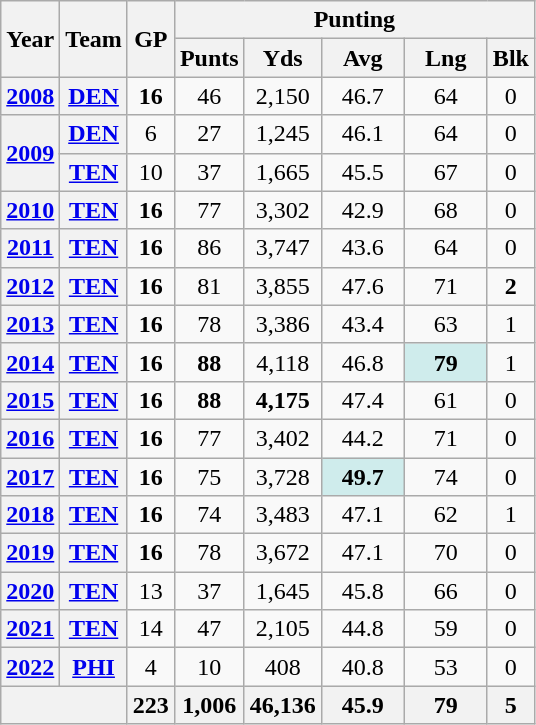<table class="wikitable" style="text-align:center;">
<tr>
<th rowspan="2">Year</th>
<th rowspan="2">Team</th>
<th rowspan="2">GP</th>
<th colspan="6">Punting</th>
</tr>
<tr>
<th>Punts</th>
<th>Yds</th>
<th>Avg</th>
<th>Lng</th>
<th>Blk</th>
</tr>
<tr>
<th><a href='#'>2008</a></th>
<th><a href='#'>DEN</a></th>
<td><strong>16</strong></td>
<td>46</td>
<td>2,150</td>
<td>46.7</td>
<td>64</td>
<td>0</td>
</tr>
<tr>
<th rowspan="2"><a href='#'>2009</a></th>
<th><a href='#'>DEN</a></th>
<td>6</td>
<td>27</td>
<td>1,245</td>
<td>46.1</td>
<td>64</td>
<td>0</td>
</tr>
<tr>
<th><a href='#'>TEN</a></th>
<td>10</td>
<td>37</td>
<td>1,665</td>
<td>45.5</td>
<td>67</td>
<td>0</td>
</tr>
<tr>
<th><a href='#'>2010</a></th>
<th><a href='#'>TEN</a></th>
<td><strong>16</strong></td>
<td>77</td>
<td>3,302</td>
<td>42.9</td>
<td>68</td>
<td>0</td>
</tr>
<tr>
<th><a href='#'>2011</a></th>
<th><a href='#'>TEN</a></th>
<td><strong>16</strong></td>
<td>86</td>
<td>3,747</td>
<td>43.6</td>
<td>64</td>
<td>0</td>
</tr>
<tr>
<th><a href='#'>2012</a></th>
<th><a href='#'>TEN</a></th>
<td><strong>16</strong></td>
<td>81</td>
<td>3,855</td>
<td>47.6</td>
<td>71</td>
<td><strong>2</strong></td>
</tr>
<tr>
<th><a href='#'>2013</a></th>
<th><a href='#'>TEN</a></th>
<td><strong>16</strong></td>
<td>78</td>
<td>3,386</td>
<td>43.4</td>
<td>63</td>
<td>1</td>
</tr>
<tr>
<th><a href='#'>2014</a></th>
<th><a href='#'>TEN</a></th>
<td><strong>16</strong></td>
<td><strong>88</strong></td>
<td>4,118</td>
<td>46.8</td>
<td style="background:#cfecec; width:3em;"><strong>79</strong></td>
<td>1</td>
</tr>
<tr>
<th><a href='#'>2015</a></th>
<th><a href='#'>TEN</a></th>
<td><strong>16</strong></td>
<td><strong>88</strong></td>
<td><strong>4,175</strong></td>
<td>47.4</td>
<td>61</td>
<td>0</td>
</tr>
<tr>
<th><a href='#'>2016</a></th>
<th><a href='#'>TEN</a></th>
<td><strong>16</strong></td>
<td>77</td>
<td>3,402</td>
<td>44.2</td>
<td>71</td>
<td>0</td>
</tr>
<tr>
<th><a href='#'>2017</a></th>
<th><a href='#'>TEN</a></th>
<td><strong>16</strong></td>
<td>75</td>
<td>3,728</td>
<td style="background:#cfecec; width:3em;"><strong>49.7</strong></td>
<td>74</td>
<td>0</td>
</tr>
<tr>
<th><a href='#'>2018</a></th>
<th><a href='#'>TEN</a></th>
<td><strong>16</strong></td>
<td>74</td>
<td>3,483</td>
<td>47.1</td>
<td>62</td>
<td>1</td>
</tr>
<tr>
<th><a href='#'>2019</a></th>
<th><a href='#'>TEN</a></th>
<td><strong>16</strong></td>
<td>78</td>
<td>3,672</td>
<td>47.1</td>
<td>70</td>
<td>0</td>
</tr>
<tr>
<th><a href='#'>2020</a></th>
<th><a href='#'>TEN</a></th>
<td>13</td>
<td>37</td>
<td>1,645</td>
<td>45.8</td>
<td>66</td>
<td>0</td>
</tr>
<tr>
<th><a href='#'>2021</a></th>
<th><a href='#'>TEN</a></th>
<td>14</td>
<td>47</td>
<td>2,105</td>
<td>44.8</td>
<td>59</td>
<td>0</td>
</tr>
<tr>
<th><a href='#'>2022</a></th>
<th><a href='#'>PHI</a></th>
<td>4</td>
<td>10</td>
<td>408</td>
<td>40.8</td>
<td>53</td>
<td>0</td>
</tr>
<tr>
<th colspan="2"></th>
<th>223</th>
<th>1,006</th>
<th>46,136</th>
<th>45.9</th>
<th>79</th>
<th>5</th>
</tr>
</table>
